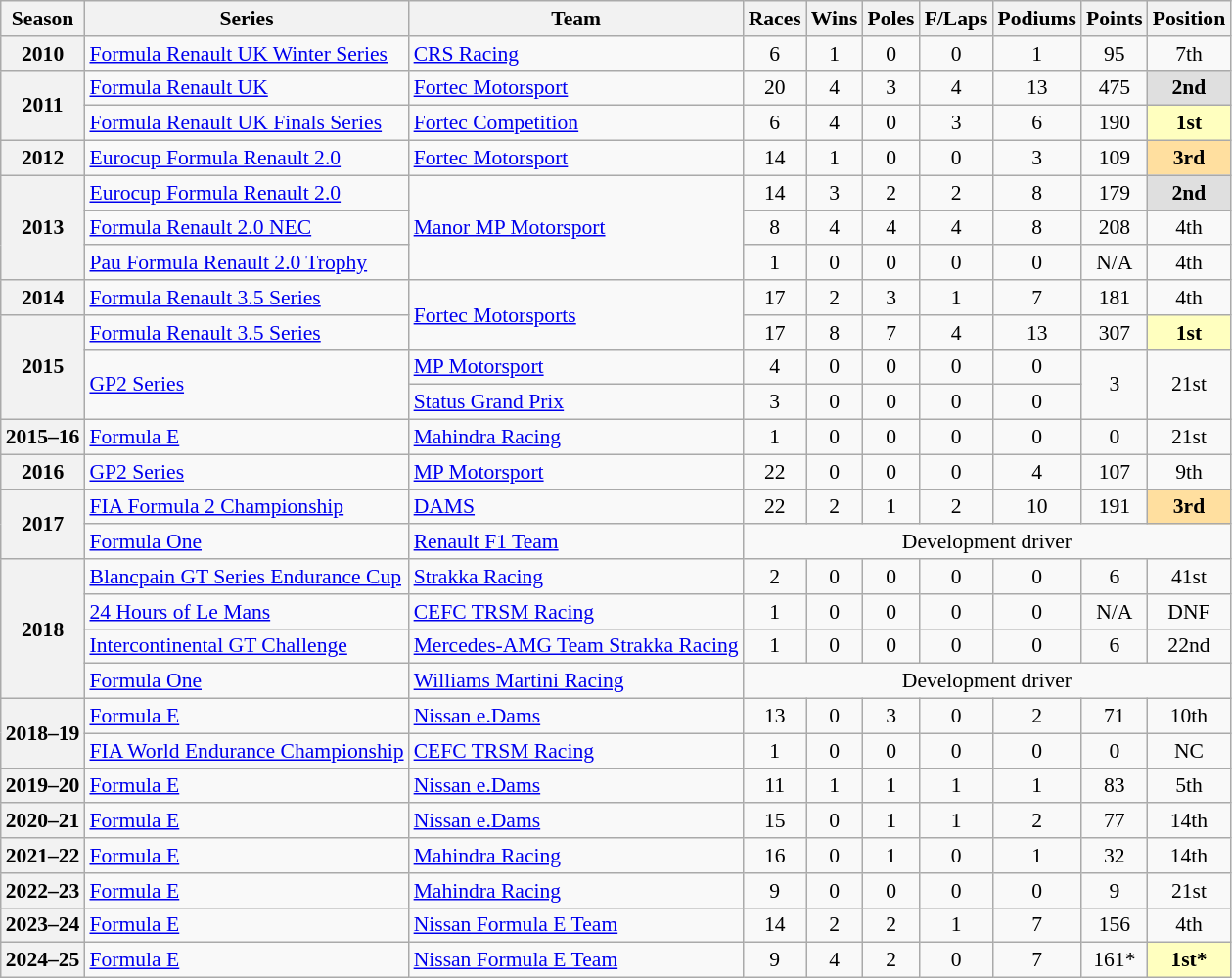<table class="wikitable" style="font-size:90%; text-align:center">
<tr>
<th>Season</th>
<th>Series</th>
<th>Team</th>
<th>Races</th>
<th>Wins</th>
<th>Poles</th>
<th>F/Laps</th>
<th>Podiums</th>
<th>Points</th>
<th>Position</th>
</tr>
<tr>
<th>2010</th>
<td align=left><a href='#'>Formula Renault UK Winter Series</a></td>
<td align=left><a href='#'>CRS Racing</a></td>
<td>6</td>
<td>1</td>
<td>0</td>
<td>0</td>
<td>1</td>
<td>95</td>
<td>7th</td>
</tr>
<tr>
<th rowspan=2>2011</th>
<td align=left><a href='#'>Formula Renault UK</a></td>
<td align=left><a href='#'>Fortec Motorsport</a></td>
<td>20</td>
<td>4</td>
<td>3</td>
<td>4</td>
<td>13</td>
<td>475</td>
<td style="background:#DFDFDF;"><strong>2nd</strong></td>
</tr>
<tr>
<td align=left><a href='#'>Formula Renault UK Finals Series</a></td>
<td align=left><a href='#'>Fortec Competition</a></td>
<td>6</td>
<td>4</td>
<td>0</td>
<td>3</td>
<td>6</td>
<td>190</td>
<td style="background:#FFFFBF;"><strong>1st</strong></td>
</tr>
<tr>
<th>2012</th>
<td align=left><a href='#'>Eurocup Formula Renault 2.0</a></td>
<td align=left><a href='#'>Fortec Motorsport</a></td>
<td>14</td>
<td>1</td>
<td>0</td>
<td>0</td>
<td>3</td>
<td>109</td>
<td style="background:#FFDF9F;"><strong>3rd</strong></td>
</tr>
<tr>
<th rowspan=3>2013</th>
<td align=left><a href='#'>Eurocup Formula Renault 2.0</a></td>
<td align=left rowspan=3><a href='#'>Manor MP Motorsport</a></td>
<td>14</td>
<td>3</td>
<td>2</td>
<td>2</td>
<td>8</td>
<td>179</td>
<td style="background:#DFDFDF;"><strong>2nd</strong></td>
</tr>
<tr>
<td align=left><a href='#'>Formula Renault 2.0 NEC</a></td>
<td>8</td>
<td>4</td>
<td>4</td>
<td>4</td>
<td>8</td>
<td>208</td>
<td>4th</td>
</tr>
<tr>
<td align=left><a href='#'>Pau Formula Renault 2.0 Trophy</a></td>
<td>1</td>
<td>0</td>
<td>0</td>
<td>0</td>
<td>0</td>
<td>N/A</td>
<td>4th</td>
</tr>
<tr>
<th>2014</th>
<td align=left><a href='#'>Formula Renault 3.5 Series</a></td>
<td rowspan="2" align="left"><a href='#'>Fortec Motorsports</a></td>
<td>17</td>
<td>2</td>
<td>3</td>
<td>1</td>
<td>7</td>
<td>181</td>
<td>4th</td>
</tr>
<tr>
<th rowspan=3>2015</th>
<td align=left><a href='#'>Formula Renault 3.5 Series</a></td>
<td>17</td>
<td>8</td>
<td>7</td>
<td>4</td>
<td>13</td>
<td>307</td>
<td style="background:#FFFFBF;"><strong>1st</strong></td>
</tr>
<tr>
<td align=left rowspan=2><a href='#'>GP2 Series</a></td>
<td align=left><a href='#'>MP Motorsport</a></td>
<td>4</td>
<td>0</td>
<td>0</td>
<td>0</td>
<td>0</td>
<td rowspan=2>3</td>
<td rowspan=2>21st</td>
</tr>
<tr>
<td align=left><a href='#'>Status Grand Prix</a></td>
<td>3</td>
<td>0</td>
<td>0</td>
<td>0</td>
<td>0</td>
</tr>
<tr>
<th>2015–16</th>
<td align=left><a href='#'>Formula E</a></td>
<td align=left><a href='#'>Mahindra Racing</a></td>
<td>1</td>
<td>0</td>
<td>0</td>
<td>0</td>
<td>0</td>
<td>0</td>
<td>21st</td>
</tr>
<tr>
<th>2016</th>
<td align=left><a href='#'>GP2 Series</a></td>
<td align=left><a href='#'>MP Motorsport</a></td>
<td>22</td>
<td>0</td>
<td>0</td>
<td>0</td>
<td>4</td>
<td>107</td>
<td>9th</td>
</tr>
<tr>
<th rowspan="2">2017</th>
<td align=left><a href='#'>FIA Formula 2 Championship</a></td>
<td align=left><a href='#'>DAMS</a></td>
<td>22</td>
<td>2</td>
<td>1</td>
<td>2</td>
<td>10</td>
<td>191</td>
<td style="background:#FFDF9F;"><strong>3rd</strong></td>
</tr>
<tr>
<td align=left><a href='#'>Formula One</a></td>
<td align=left><a href='#'>Renault F1 Team</a></td>
<td colspan="7">Development driver</td>
</tr>
<tr>
<th rowspan="4">2018</th>
<td align=left><a href='#'>Blancpain GT Series Endurance Cup</a></td>
<td align=left><a href='#'>Strakka Racing</a></td>
<td>2</td>
<td>0</td>
<td>0</td>
<td>0</td>
<td>0</td>
<td>6</td>
<td>41st</td>
</tr>
<tr>
<td align=left><a href='#'>24 Hours of Le Mans</a></td>
<td align=left><a href='#'>CEFC TRSM Racing</a></td>
<td>1</td>
<td>0</td>
<td>0</td>
<td>0</td>
<td>0</td>
<td>N/A</td>
<td>DNF</td>
</tr>
<tr>
<td align=left><a href='#'>Intercontinental GT Challenge</a></td>
<td align=left nowrap><a href='#'>Mercedes-AMG Team Strakka Racing</a></td>
<td>1</td>
<td>0</td>
<td>0</td>
<td>0</td>
<td>0</td>
<td>6</td>
<td>22nd</td>
</tr>
<tr>
<td align=left><a href='#'>Formula One</a></td>
<td align=left><a href='#'>Williams Martini Racing</a></td>
<td colspan="7">Development driver</td>
</tr>
<tr>
<th rowspan=2 nowrap>2018–19</th>
<td align=left><a href='#'>Formula E</a></td>
<td align=left><a href='#'>Nissan e.Dams</a></td>
<td>13</td>
<td>0</td>
<td>3</td>
<td>0</td>
<td>2</td>
<td>71</td>
<td>10th</td>
</tr>
<tr>
<td align=left nowrap><a href='#'>FIA World Endurance Championship</a></td>
<td align=left><a href='#'>CEFC TRSM Racing</a></td>
<td>1</td>
<td>0</td>
<td>0</td>
<td>0</td>
<td>0</td>
<td>0</td>
<td>NC</td>
</tr>
<tr>
<th>2019–20</th>
<td align=left><a href='#'>Formula E</a></td>
<td align=left><a href='#'>Nissan e.Dams</a></td>
<td>11</td>
<td>1</td>
<td>1</td>
<td>1</td>
<td>1</td>
<td>83</td>
<td>5th</td>
</tr>
<tr>
<th>2020–21</th>
<td align=left><a href='#'>Formula E</a></td>
<td align=left><a href='#'>Nissan e.Dams</a></td>
<td>15</td>
<td>0</td>
<td>1</td>
<td>1</td>
<td>2</td>
<td>77</td>
<td>14th</td>
</tr>
<tr>
<th>2021–22</th>
<td align=left><a href='#'>Formula E</a></td>
<td align=left><a href='#'>Mahindra Racing</a></td>
<td>16</td>
<td>0</td>
<td>1</td>
<td>0</td>
<td>1</td>
<td>32</td>
<td>14th</td>
</tr>
<tr>
<th>2022–23</th>
<td align=left><a href='#'>Formula E</a></td>
<td align=left><a href='#'>Mahindra Racing</a></td>
<td>9</td>
<td>0</td>
<td>0</td>
<td>0</td>
<td>0</td>
<td>9</td>
<td>21st</td>
</tr>
<tr>
<th>2023–24</th>
<td align=left><a href='#'>Formula E</a></td>
<td align=left><a href='#'>Nissan Formula E Team</a></td>
<td>14</td>
<td>2</td>
<td>2</td>
<td>1</td>
<td>7</td>
<td>156</td>
<td>4th</td>
</tr>
<tr>
<th>2024–25</th>
<td align=left><a href='#'>Formula E</a></td>
<td align=left><a href='#'>Nissan Formula E Team</a></td>
<td>9</td>
<td>4</td>
<td>2</td>
<td>0</td>
<td>7</td>
<td>161*</td>
<td style="background:#FFFFBF;"><strong>1st*</strong></td>
</tr>
</table>
